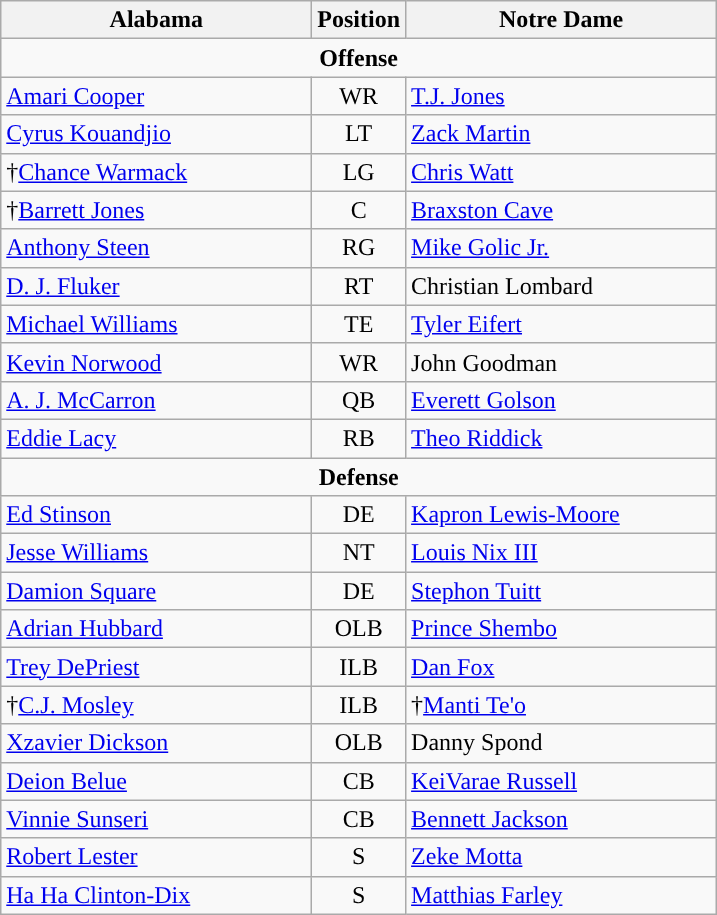<table class="wikitable">
<tr>
<th style="width:200px;">Alabama</th>
<th colspan="2">Position</th>
<th style="width:200px;">Notre Dame</th>
</tr>
<tr>
<td colspan="4" style="text-align:center"><strong>Offense</strong></td>
</tr>
<tr>
<td><a href='#'>Amari Cooper</a></td>
<td colspan="2" style="text-align:center">WR</td>
<td><a href='#'>T.J. Jones</a></td>
</tr>
<tr>
<td><a href='#'>Cyrus Kouandjio</a></td>
<td colspan="2" style="text-align:center">LT</td>
<td><a href='#'>Zack Martin</a></td>
</tr>
<tr>
<td>†<a href='#'>Chance Warmack</a></td>
<td colspan="2" style="text-align:center">LG</td>
<td><a href='#'>Chris Watt</a></td>
</tr>
<tr>
<td>†<a href='#'>Barrett Jones</a></td>
<td colspan="2" style="text-align:center">C</td>
<td><a href='#'>Braxston Cave</a></td>
</tr>
<tr>
<td><a href='#'>Anthony Steen</a></td>
<td colspan="2" style="text-align:center">RG</td>
<td><a href='#'>Mike Golic Jr.</a></td>
</tr>
<tr>
<td><a href='#'>D. J. Fluker</a></td>
<td colspan="2" style="text-align:center">RT</td>
<td>Christian Lombard</td>
</tr>
<tr>
<td><a href='#'>Michael Williams</a></td>
<td colspan="2" style="text-align:center">TE</td>
<td><a href='#'>Tyler Eifert</a></td>
</tr>
<tr>
<td><a href='#'>Kevin Norwood</a></td>
<td colspan="2" style="text-align:center">WR</td>
<td>John Goodman</td>
</tr>
<tr>
<td><a href='#'>A. J. McCarron</a></td>
<td colspan="2" style="text-align:center">QB</td>
<td><a href='#'>Everett Golson</a></td>
</tr>
<tr>
<td><a href='#'>Eddie Lacy</a></td>
<td colspan="2" style="text-align:center">RB</td>
<td><a href='#'>Theo Riddick</a></td>
</tr>
<tr>
<td colspan="4" style="text-align:center"><strong>Defense</strong></td>
</tr>
<tr>
<td><a href='#'>Ed Stinson</a></td>
<td colspan="2" style="text-align:center">DE</td>
<td><a href='#'>Kapron Lewis-Moore</a></td>
</tr>
<tr>
<td><a href='#'>Jesse Williams</a></td>
<td colspan="2" style="text-align:center">NT</td>
<td><a href='#'>Louis Nix III</a></td>
</tr>
<tr>
<td><a href='#'>Damion Square</a></td>
<td colspan="2" style="text-align:center">DE</td>
<td><a href='#'>Stephon Tuitt</a></td>
</tr>
<tr>
<td><a href='#'>Adrian Hubbard</a></td>
<td colspan="2" style="text-align:center">OLB</td>
<td><a href='#'>Prince Shembo</a></td>
</tr>
<tr>
<td><a href='#'>Trey DePriest</a></td>
<td colspan="2" style="text-align:center">ILB</td>
<td><a href='#'>Dan Fox</a></td>
</tr>
<tr>
<td>†<a href='#'>C.J. Mosley</a></td>
<td colspan="2" style="text-align:center">ILB</td>
<td>†<a href='#'>Manti Te'o</a></td>
</tr>
<tr>
<td><a href='#'>Xzavier Dickson</a></td>
<td colspan="2" style="text-align:center">OLB</td>
<td>Danny Spond</td>
</tr>
<tr>
<td><a href='#'>Deion Belue</a></td>
<td colspan="2" style="text-align:center">CB</td>
<td><a href='#'>KeiVarae Russell</a></td>
</tr>
<tr>
<td><a href='#'>Vinnie Sunseri</a></td>
<td colspan="2" style="text-align:center">CB</td>
<td><a href='#'>Bennett Jackson</a></td>
</tr>
<tr>
<td><a href='#'>Robert Lester</a></td>
<td colspan="2" style="text-align:center">S</td>
<td><a href='#'>Zeke Motta</a></td>
</tr>
<tr>
<td><a href='#'>Ha Ha Clinton-Dix</a></td>
<td colspan="2" style="text-align:center">S</td>
<td><a href='#'>Matthias Farley</a></td>
</tr>
</table>
